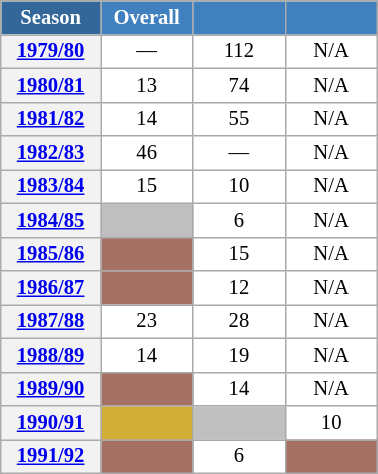<table class="wikitable plainrowheaders" style="background:#fff; font-size:86%; line-height:16px; border:gray solid 1px; border-collapse:collapse;">
<tr>
<th style="background-color:#369; color:white; width:60px;"> Season </th>
<th style="background-color:#4180be; color:white; width:55px;">Overall</th>
<th style="background-color:#4180be; color:white; width:55px;"></th>
<th style="background-color:#4180be; color:white; width:55px;"></th>
</tr>
<tr>
<th scope=row align=center><a href='#'>1979/80</a></th>
<td align=center>—</td>
<td align=center>112</td>
<td align=center>N/A</td>
</tr>
<tr>
<th scope=row align=center><a href='#'>1980/81</a></th>
<td align=center>13</td>
<td align=center>74</td>
<td align=center>N/A</td>
</tr>
<tr>
<th scope=row align=center><a href='#'>1981/82</a></th>
<td align=center>14</td>
<td align=center>55</td>
<td align=center>N/A</td>
</tr>
<tr>
<th scope=row align=center><a href='#'>1982/83</a></th>
<td align=center>46</td>
<td align=center>—</td>
<td align=center>N/A</td>
</tr>
<tr>
<th scope=row align=center><a href='#'>1983/84</a></th>
<td align=center>15</td>
<td align=center>10</td>
<td align=center>N/A</td>
</tr>
<tr>
<th scope=row align=center><a href='#'>1984/85</a></th>
<td align=center bgcolor=silver></td>
<td align=center>6</td>
<td align=center>N/A</td>
</tr>
<tr>
<th scope=row align=center><a href='#'>1985/86</a></th>
<td align=center bgcolor=#A57164></td>
<td align=center>15</td>
<td align=center>N/A</td>
</tr>
<tr>
<th scope=row align=center><a href='#'>1986/87</a></th>
<td align=center bgcolor=#A57164></td>
<td align=center>12</td>
<td align=center>N/A</td>
</tr>
<tr>
<th scope=row align=center><a href='#'>1987/88</a></th>
<td align=center>23</td>
<td align=center>28</td>
<td align=center>N/A</td>
</tr>
<tr>
<th scope=row align=center><a href='#'>1988/89</a></th>
<td align=center>14</td>
<td align=center>19</td>
<td align=center>N/A</td>
</tr>
<tr>
<th scope=row align=center><a href='#'>1989/90</a></th>
<td align=center bgcolor=#A57164></td>
<td align=center>14</td>
<td align=center>N/A</td>
</tr>
<tr>
<th scope=row align=center><a href='#'>1990/91</a></th>
<td align=center bgcolor=#D4AF37></td>
<td align=center bgcolor=silver></td>
<td align=center>10</td>
</tr>
<tr>
<th scope=row align=center><a href='#'>1991/92</a></th>
<td align=center bgcolor=#A57164></td>
<td align=center>6</td>
<td align=center bgcolor=#A57164></td>
</tr>
</table>
